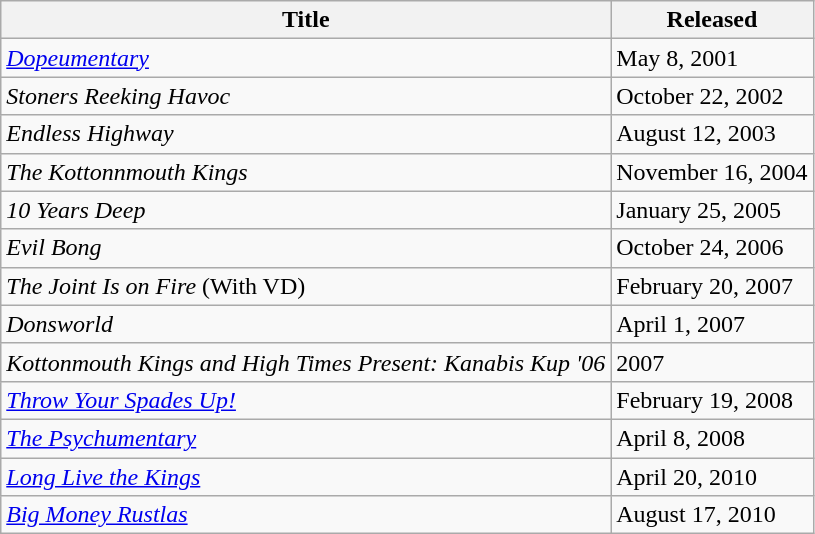<table class=wikitable>
<tr>
<th>Title</th>
<th>Released</th>
</tr>
<tr>
<td><em><a href='#'>Dopeumentary</a></em></td>
<td>May 8, 2001</td>
</tr>
<tr>
<td><em>Stoners Reeking Havoc</em></td>
<td>October 22, 2002</td>
</tr>
<tr>
<td><em>Endless Highway</em></td>
<td>August 12, 2003</td>
</tr>
<tr>
<td><em>The Kottonnmouth Kings</em></td>
<td>November 16, 2004</td>
</tr>
<tr>
<td><em>10 Years Deep</em></td>
<td>January 25, 2005</td>
</tr>
<tr>
<td><em>Evil Bong</em></td>
<td>October 24, 2006</td>
</tr>
<tr>
<td><em>The Joint Is on Fire</em> (With VD)</td>
<td>February 20, 2007</td>
</tr>
<tr>
<td><em>Donsworld</em></td>
<td>April 1, 2007</td>
</tr>
<tr>
<td><em>Kottonmouth Kings and High Times Present: Kanabis Kup '06</em></td>
<td>2007</td>
</tr>
<tr>
<td><em><a href='#'>Throw Your Spades Up!</a></em></td>
<td>February 19, 2008</td>
</tr>
<tr>
<td><em><a href='#'>The Psychumentary</a></em></td>
<td>April 8, 2008</td>
</tr>
<tr>
<td><em><a href='#'>Long Live the Kings</a></em></td>
<td>April 20, 2010</td>
</tr>
<tr>
<td><em><a href='#'>Big Money Rustlas</a></em></td>
<td>August 17, 2010</td>
</tr>
</table>
